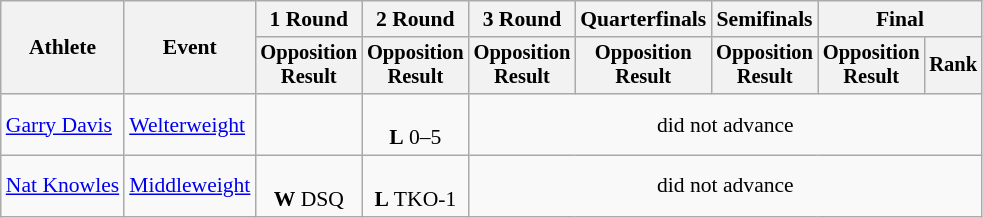<table class="wikitable" style="font-size:90%">
<tr>
<th rowspan="2">Athlete</th>
<th rowspan="2">Event</th>
<th>1 Round</th>
<th>2 Round</th>
<th>3 Round</th>
<th>Quarterfinals</th>
<th>Semifinals</th>
<th colspan=2>Final</th>
</tr>
<tr style="font-size:95%">
<th>Opposition<br>Result</th>
<th>Opposition<br>Result</th>
<th>Opposition<br>Result</th>
<th>Opposition<br>Result</th>
<th>Opposition<br>Result</th>
<th>Opposition<br>Result</th>
<th>Rank</th>
</tr>
<tr align=center>
<td align=left><a href='#'>Garry Davis</a></td>
<td align=left><a href='#'>Welterweight</a></td>
<td></td>
<td><br><strong>L</strong> 0–5</td>
<td colspan=5>did not advance</td>
</tr>
<tr align=center>
<td align=left><a href='#'>Nat Knowles</a></td>
<td align=left><a href='#'>Middleweight</a></td>
<td><br><strong>W</strong> DSQ</td>
<td><br><strong>L</strong>  TKO-1</td>
<td colspan=5>did not advance</td>
</tr>
</table>
